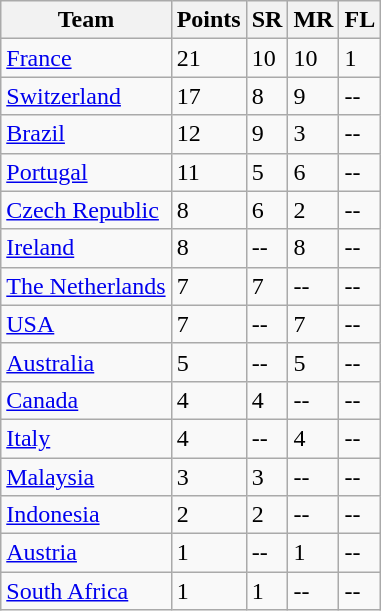<table class="wikitable">
<tr>
<th>Team</th>
<th>Points</th>
<th>SR</th>
<th>MR</th>
<th>FL</th>
</tr>
<tr>
<td> <a href='#'>France</a></td>
<td>21</td>
<td>10</td>
<td>10</td>
<td>1</td>
</tr>
<tr>
<td> <a href='#'>Switzerland</a></td>
<td>17</td>
<td>8</td>
<td>9</td>
<td>--</td>
</tr>
<tr>
<td> <a href='#'>Brazil</a></td>
<td>12</td>
<td>9</td>
<td>3</td>
<td>--</td>
</tr>
<tr>
<td> <a href='#'>Portugal</a></td>
<td>11</td>
<td>5</td>
<td>6</td>
<td>--</td>
</tr>
<tr>
<td> <a href='#'>Czech Republic</a></td>
<td>8</td>
<td>6</td>
<td>2</td>
<td>--</td>
</tr>
<tr>
<td> <a href='#'>Ireland</a></td>
<td>8</td>
<td>--</td>
<td>8</td>
<td>--</td>
</tr>
<tr>
<td> <a href='#'>The Netherlands</a></td>
<td>7</td>
<td>7</td>
<td>--</td>
<td>--</td>
</tr>
<tr>
<td> <a href='#'>USA</a></td>
<td>7</td>
<td>--</td>
<td>7</td>
<td>--</td>
</tr>
<tr>
<td> <a href='#'>Australia</a></td>
<td>5</td>
<td>--</td>
<td>5</td>
<td>--</td>
</tr>
<tr>
<td> <a href='#'>Canada</a></td>
<td>4</td>
<td>4</td>
<td>--</td>
<td>--</td>
</tr>
<tr>
<td> <a href='#'>Italy</a></td>
<td>4</td>
<td>--</td>
<td>4</td>
<td>--</td>
</tr>
<tr>
<td> <a href='#'>Malaysia</a></td>
<td>3</td>
<td>3</td>
<td>--</td>
<td>--</td>
</tr>
<tr>
<td> <a href='#'>Indonesia</a></td>
<td>2</td>
<td>2</td>
<td>--</td>
<td>--</td>
</tr>
<tr>
<td> <a href='#'>Austria</a></td>
<td>1</td>
<td>--</td>
<td>1</td>
<td>--</td>
</tr>
<tr>
<td> <a href='#'>South Africa</a></td>
<td>1</td>
<td>1</td>
<td>--</td>
<td>--</td>
</tr>
</table>
